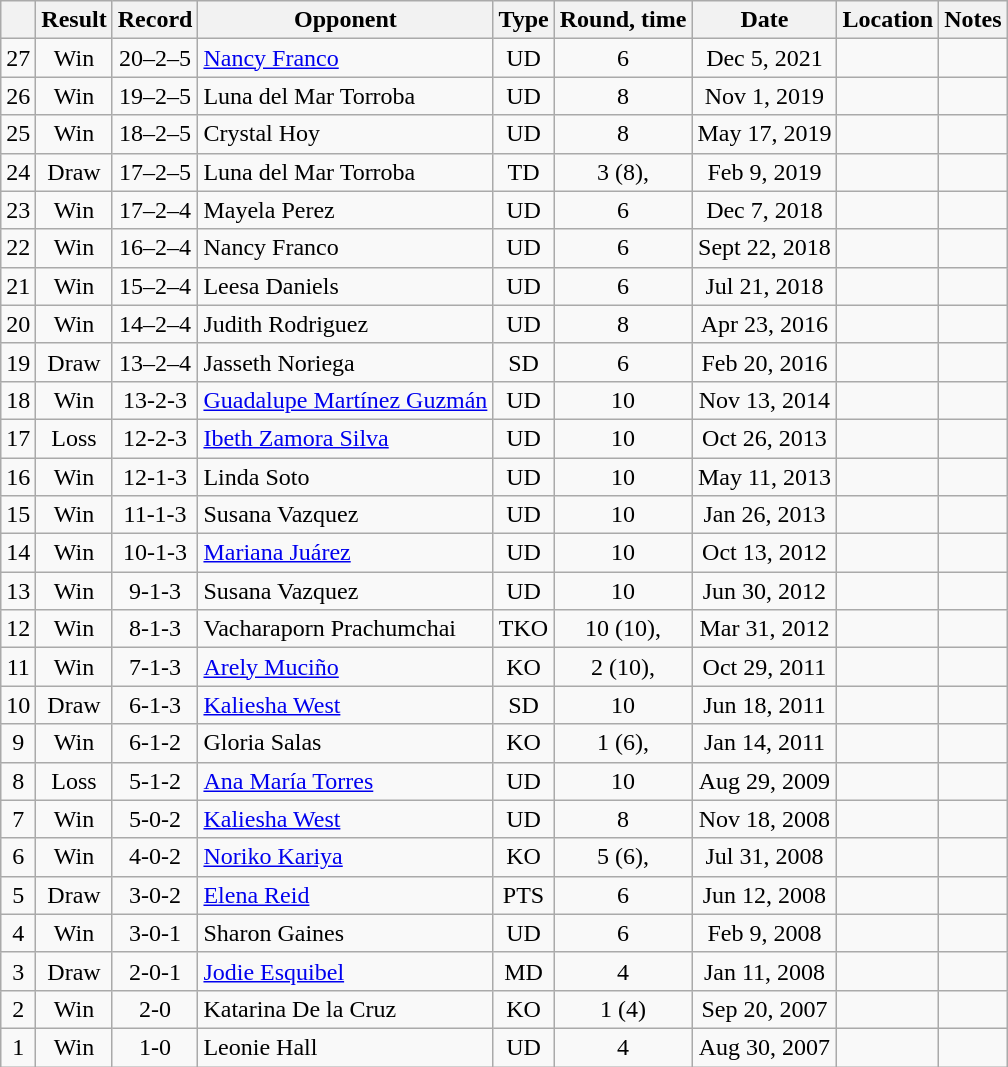<table class=wikitable style=text-align:center>
<tr>
<th></th>
<th>Result</th>
<th>Record</th>
<th>Opponent</th>
<th>Type</th>
<th>Round, time</th>
<th>Date</th>
<th>Location</th>
<th>Notes</th>
</tr>
<tr>
<td>27</td>
<td>Win</td>
<td>20–2–5</td>
<td align=left><a href='#'>Nancy Franco</a></td>
<td>UD</td>
<td>6</td>
<td>Dec 5, 2021</td>
<td align=left></td>
<td align=left></td>
</tr>
<tr>
<td>26</td>
<td>Win</td>
<td>19–2–5</td>
<td align=left>Luna del Mar Torroba</td>
<td>UD</td>
<td>8</td>
<td>Nov 1, 2019</td>
<td align=left></td>
<td align=left></td>
</tr>
<tr>
<td>25</td>
<td>Win</td>
<td>18–2–5</td>
<td align=left>Crystal Hoy</td>
<td>UD</td>
<td>8</td>
<td>May 17, 2019</td>
<td align=left></td>
<td align=left></td>
</tr>
<tr>
<td>24</td>
<td>Draw</td>
<td>17–2–5</td>
<td align=left>Luna del Mar Torroba</td>
<td>TD</td>
<td>3 (8), </td>
<td>Feb 9, 2019</td>
<td align=left></td>
<td align=left></td>
</tr>
<tr>
<td>23</td>
<td>Win</td>
<td>17–2–4</td>
<td align=left>Mayela Perez</td>
<td>UD</td>
<td>6</td>
<td>Dec 7, 2018</td>
<td align=left></td>
<td align=left></td>
</tr>
<tr>
<td>22</td>
<td>Win</td>
<td>16–2–4</td>
<td align=left>Nancy Franco</td>
<td>UD</td>
<td>6</td>
<td>Sept 22, 2018</td>
<td align=left></td>
<td align=left></td>
</tr>
<tr>
<td>21</td>
<td>Win</td>
<td>15–2–4</td>
<td align=left>Leesa Daniels</td>
<td>UD</td>
<td>6</td>
<td>Jul 21, 2018</td>
<td align=left></td>
<td align=left></td>
</tr>
<tr>
<td>20</td>
<td>Win</td>
<td>14–2–4</td>
<td align=left>Judith Rodriguez</td>
<td>UD</td>
<td>8</td>
<td>Apr 23, 2016</td>
<td align=left></td>
<td align=left></td>
</tr>
<tr>
<td>19</td>
<td>Draw</td>
<td>13–2–4</td>
<td align=left>Jasseth Noriega</td>
<td>SD</td>
<td>6</td>
<td>Feb 20, 2016</td>
<td align=left></td>
<td align=left></td>
</tr>
<tr>
<td>18</td>
<td>Win</td>
<td>13-2-3</td>
<td align=left><a href='#'>Guadalupe Martínez Guzmán</a></td>
<td>UD</td>
<td>10</td>
<td>Nov 13, 2014</td>
<td align=left></td>
<td align=left></td>
</tr>
<tr>
<td>17</td>
<td>Loss</td>
<td>12-2-3</td>
<td align=left><a href='#'>Ibeth Zamora Silva</a></td>
<td>UD</td>
<td>10</td>
<td>Oct 26, 2013</td>
<td align=left></td>
<td align=left></td>
</tr>
<tr>
<td>16</td>
<td>Win</td>
<td>12-1-3</td>
<td align=left>Linda Soto</td>
<td>UD</td>
<td>10</td>
<td>May 11, 2013</td>
<td align=left></td>
<td align=left></td>
</tr>
<tr>
<td>15</td>
<td>Win</td>
<td>11-1-3</td>
<td align=left>Susana Vazquez</td>
<td>UD</td>
<td>10</td>
<td>Jan 26, 2013</td>
<td align=left></td>
<td align=left></td>
</tr>
<tr>
<td>14</td>
<td>Win</td>
<td>10-1-3</td>
<td align=left><a href='#'>Mariana Juárez</a></td>
<td>UD</td>
<td>10</td>
<td>Oct 13, 2012</td>
<td align=left></td>
<td align=left></td>
</tr>
<tr>
<td>13</td>
<td>Win</td>
<td>9-1-3</td>
<td align=left>Susana Vazquez</td>
<td>UD</td>
<td>10</td>
<td>Jun 30, 2012</td>
<td align=left></td>
<td align=left></td>
</tr>
<tr>
<td>12</td>
<td>Win</td>
<td>8-1-3</td>
<td align=left>Vacharaporn Prachumchai</td>
<td>TKO</td>
<td>10 (10), </td>
<td>Mar 31, 2012</td>
<td align=left></td>
<td align=left></td>
</tr>
<tr>
<td>11</td>
<td>Win</td>
<td>7-1-3</td>
<td align=left><a href='#'>Arely Muciño</a></td>
<td>KO</td>
<td>2 (10), </td>
<td>Oct 29, 2011</td>
<td align=left></td>
<td align=left></td>
</tr>
<tr>
<td>10</td>
<td>Draw</td>
<td>6-1-3</td>
<td align=left><a href='#'>Kaliesha West</a></td>
<td>SD</td>
<td>10</td>
<td>Jun 18, 2011</td>
<td align=left></td>
<td align=left></td>
</tr>
<tr>
<td>9</td>
<td>Win</td>
<td>6-1-2</td>
<td align=left>Gloria Salas</td>
<td>KO</td>
<td>1 (6), </td>
<td>Jan 14, 2011</td>
<td align=left></td>
<td align=left></td>
</tr>
<tr>
<td>8</td>
<td>Loss</td>
<td>5-1-2</td>
<td align=left><a href='#'>Ana María Torres</a></td>
<td>UD</td>
<td>10</td>
<td>Aug 29, 2009</td>
<td align=left></td>
<td align=left></td>
</tr>
<tr>
<td>7</td>
<td>Win</td>
<td>5-0-2</td>
<td align=left><a href='#'>Kaliesha West</a></td>
<td>UD</td>
<td>8</td>
<td>Nov 18, 2008</td>
<td align=left></td>
<td align=left></td>
</tr>
<tr>
<td>6</td>
<td>Win</td>
<td>4-0-2</td>
<td align=left><a href='#'>Noriko Kariya</a></td>
<td>KO</td>
<td>5 (6), </td>
<td>Jul 31, 2008</td>
<td align=left></td>
<td align=left></td>
</tr>
<tr>
<td>5</td>
<td>Draw</td>
<td>3-0-2</td>
<td align=left><a href='#'>Elena Reid</a></td>
<td>PTS</td>
<td>6</td>
<td>Jun 12, 2008</td>
<td align=left></td>
<td align=left></td>
</tr>
<tr>
<td>4</td>
<td>Win</td>
<td>3-0-1</td>
<td align=left>Sharon Gaines</td>
<td>UD</td>
<td>6</td>
<td>Feb 9, 2008</td>
<td align=left></td>
<td align=left></td>
</tr>
<tr>
<td>3</td>
<td>Draw</td>
<td>2-0-1</td>
<td align=left><a href='#'>Jodie Esquibel</a></td>
<td>MD</td>
<td>4</td>
<td>Jan 11, 2008</td>
<td align=left></td>
<td align=left></td>
</tr>
<tr>
<td>2</td>
<td>Win</td>
<td>2-0</td>
<td align=left>Katarina De la Cruz</td>
<td>KO</td>
<td>1 (4)</td>
<td>Sep 20, 2007</td>
<td align=left></td>
<td align=left></td>
</tr>
<tr>
<td>1</td>
<td>Win</td>
<td>1-0</td>
<td align=left>Leonie Hall</td>
<td>UD</td>
<td>4</td>
<td>Aug 30, 2007</td>
<td align=left></td>
<td align=left></td>
</tr>
</table>
